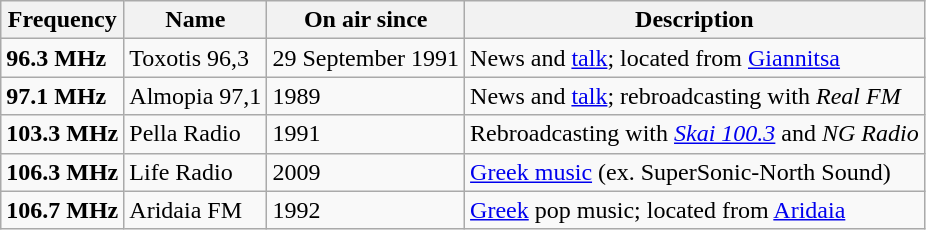<table class="wikitable">
<tr>
<th>Frequency</th>
<th>Name</th>
<th>On air since</th>
<th>Description</th>
</tr>
<tr>
<td><strong>96.3 MHz</strong></td>
<td>Toxotis 96,3</td>
<td>29 September 1991</td>
<td>News and <a href='#'>talk</a>; located from <a href='#'>Giannitsa</a></td>
</tr>
<tr>
<td><strong>97.1 MHz</strong></td>
<td>Almopia 97,1</td>
<td>1989</td>
<td>News and <a href='#'>talk</a>; rebroadcasting with <em>Real FM</em></td>
</tr>
<tr>
<td><strong>103.3 MHz</strong></td>
<td>Pella Radio</td>
<td>1991</td>
<td>Rebroadcasting with <em><a href='#'>Skai 100.3</a></em> and <em>NG Radio</em></td>
</tr>
<tr>
<td><strong>106.3 MHz</strong></td>
<td>Life Radio</td>
<td>2009</td>
<td><a href='#'>Greek music</a> (ex. SuperSonic-North Sound)</td>
</tr>
<tr>
<td><strong>106.7 MHz</strong></td>
<td>Aridaia FM</td>
<td>1992</td>
<td><a href='#'>Greek</a> pop music; located from <a href='#'>Aridaia</a></td>
</tr>
</table>
